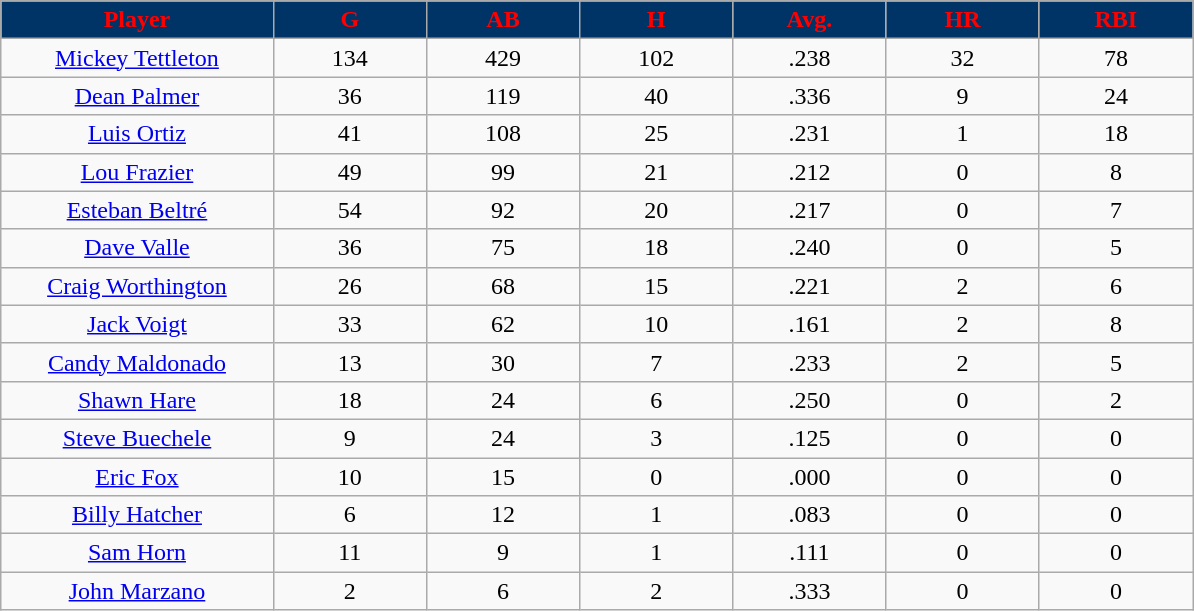<table class="wikitable sortable">
<tr>
<th style="background:#003366;color:red;" width="16%">Player</th>
<th style="background:#003366;color:red;" width="9%">G</th>
<th style="background:#003366;color:red;" width="9%">AB</th>
<th style="background:#003366;color:red;" width="9%">H</th>
<th style="background:#003366;color:red;" width="9%">Avg.</th>
<th style="background:#003366;color:red;" width="9%">HR</th>
<th style="background:#003366;color:red;" width="9%">RBI</th>
</tr>
<tr align="center">
<td><a href='#'>Mickey Tettleton</a></td>
<td>134</td>
<td>429</td>
<td>102</td>
<td>.238</td>
<td>32</td>
<td>78</td>
</tr>
<tr align=center>
<td><a href='#'>Dean Palmer</a></td>
<td>36</td>
<td>119</td>
<td>40</td>
<td>.336</td>
<td>9</td>
<td>24</td>
</tr>
<tr align=center>
<td><a href='#'>Luis Ortiz</a></td>
<td>41</td>
<td>108</td>
<td>25</td>
<td>.231</td>
<td>1</td>
<td>18</td>
</tr>
<tr align=center>
<td><a href='#'>Lou Frazier</a></td>
<td>49</td>
<td>99</td>
<td>21</td>
<td>.212</td>
<td>0</td>
<td>8</td>
</tr>
<tr align=center>
<td><a href='#'>Esteban Beltré</a></td>
<td>54</td>
<td>92</td>
<td>20</td>
<td>.217</td>
<td>0</td>
<td>7</td>
</tr>
<tr align=center>
<td><a href='#'>Dave Valle</a></td>
<td>36</td>
<td>75</td>
<td>18</td>
<td>.240</td>
<td>0</td>
<td>5</td>
</tr>
<tr align=center>
<td><a href='#'>Craig Worthington</a></td>
<td>26</td>
<td>68</td>
<td>15</td>
<td>.221</td>
<td>2</td>
<td>6</td>
</tr>
<tr align=center>
<td><a href='#'>Jack Voigt</a></td>
<td>33</td>
<td>62</td>
<td>10</td>
<td>.161</td>
<td>2</td>
<td>8</td>
</tr>
<tr align="center">
<td><a href='#'>Candy Maldonado</a></td>
<td>13</td>
<td>30</td>
<td>7</td>
<td>.233</td>
<td>2</td>
<td>5</td>
</tr>
<tr align=center>
<td><a href='#'>Shawn Hare</a></td>
<td>18</td>
<td>24</td>
<td>6</td>
<td>.250</td>
<td>0</td>
<td>2</td>
</tr>
<tr align=center>
<td><a href='#'>Steve Buechele</a></td>
<td>9</td>
<td>24</td>
<td>3</td>
<td>.125</td>
<td>0</td>
<td>0</td>
</tr>
<tr align=center>
<td><a href='#'>Eric Fox</a></td>
<td>10</td>
<td>15</td>
<td>0</td>
<td>.000</td>
<td>0</td>
<td>0</td>
</tr>
<tr align=center>
<td><a href='#'>Billy Hatcher</a></td>
<td>6</td>
<td>12</td>
<td>1</td>
<td>.083</td>
<td>0</td>
<td>0</td>
</tr>
<tr align=center>
<td><a href='#'>Sam Horn</a></td>
<td>11</td>
<td>9</td>
<td>1</td>
<td>.111</td>
<td>0</td>
<td>0</td>
</tr>
<tr align=center>
<td><a href='#'>John Marzano</a></td>
<td>2</td>
<td>6</td>
<td>2</td>
<td>.333</td>
<td>0</td>
<td>0</td>
</tr>
</table>
